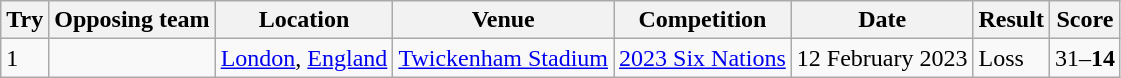<table class="wikitable" style="font-size:100%">
<tr>
<th>Try</th>
<th>Opposing team</th>
<th>Location</th>
<th>Venue</th>
<th>Competition</th>
<th>Date</th>
<th>Result</th>
<th>Score</th>
</tr>
<tr>
<td>1</td>
<td></td>
<td><a href='#'>London</a>, <a href='#'>England</a></td>
<td><a href='#'>Twickenham Stadium</a></td>
<td><a href='#'>2023 Six Nations</a></td>
<td>12 February 2023</td>
<td>Loss</td>
<td>31–<strong>14</strong></td>
</tr>
</table>
